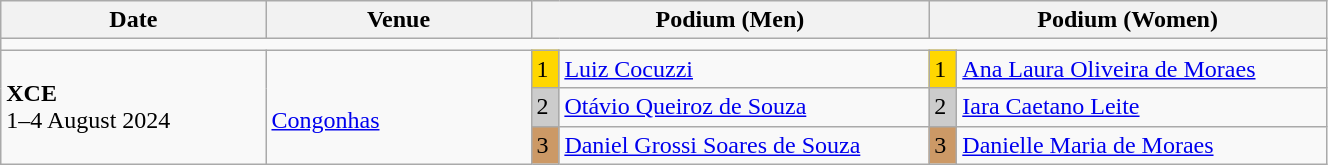<table class="wikitable" width=70%>
<tr>
<th>Date</th>
<th width=20%>Venue</th>
<th colspan=2 width=30%>Podium (Men)</th>
<th colspan=2 width=30%>Podium (Women)</th>
</tr>
<tr>
<td colspan=6></td>
</tr>
<tr>
<td rowspan=3><strong>XCE</strong> <br> 1–4 August 2024</td>
<td rowspan=3><br><a href='#'>Congonhas</a></td>
<td bgcolor=FFD700>1</td>
<td><a href='#'>Luiz Cocuzzi</a></td>
<td bgcolor=FFD700>1</td>
<td><a href='#'>Ana Laura Oliveira de Moraes</a></td>
</tr>
<tr>
<td bgcolor=CCCCCC>2</td>
<td><a href='#'>Otávio Queiroz de Souza</a></td>
<td bgcolor=CCCCCC>2</td>
<td><a href='#'>Iara Caetano Leite</a></td>
</tr>
<tr>
<td bgcolor=CC9966>3</td>
<td><a href='#'>Daniel Grossi Soares de Souza</a></td>
<td bgcolor=CC9966>3</td>
<td><a href='#'>Danielle Maria de Moraes</a></td>
</tr>
</table>
